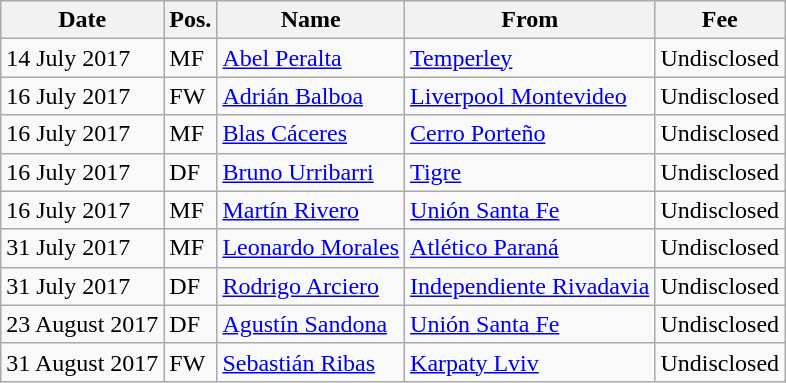<table class="wikitable">
<tr>
<th>Date</th>
<th>Pos.</th>
<th>Name</th>
<th>From</th>
<th>Fee</th>
</tr>
<tr>
<td>14 July 2017</td>
<td>MF</td>
<td> <a href='#'>Abel Peralta</a></td>
<td> <a href='#'>Temperley</a></td>
<td>Undisclosed</td>
</tr>
<tr>
<td>16 July 2017</td>
<td>FW</td>
<td> <a href='#'>Adrián Balboa</a></td>
<td> <a href='#'>Liverpool Montevideo</a></td>
<td>Undisclosed</td>
</tr>
<tr>
<td>16 July 2017</td>
<td>MF</td>
<td> <a href='#'>Blas Cáceres</a></td>
<td> <a href='#'>Cerro Porteño</a></td>
<td>Undisclosed</td>
</tr>
<tr>
<td>16 July 2017</td>
<td>DF</td>
<td> <a href='#'>Bruno Urribarri</a></td>
<td> <a href='#'>Tigre</a></td>
<td>Undisclosed</td>
</tr>
<tr>
<td>16 July 2017</td>
<td>MF</td>
<td> <a href='#'>Martín Rivero</a></td>
<td> <a href='#'>Unión Santa Fe</a></td>
<td>Undisclosed</td>
</tr>
<tr>
<td>31 July 2017</td>
<td>MF</td>
<td> <a href='#'>Leonardo Morales</a></td>
<td> <a href='#'>Atlético Paraná</a></td>
<td>Undisclosed</td>
</tr>
<tr>
<td>31 July 2017</td>
<td>DF</td>
<td> <a href='#'>Rodrigo Arciero</a></td>
<td> <a href='#'>Independiente Rivadavia</a></td>
<td>Undisclosed</td>
</tr>
<tr>
<td>23 August 2017</td>
<td>DF</td>
<td> <a href='#'>Agustín Sandona</a></td>
<td> <a href='#'>Unión Santa Fe</a></td>
<td>Undisclosed</td>
</tr>
<tr>
<td>31 August 2017</td>
<td>FW</td>
<td> <a href='#'>Sebastián Ribas</a></td>
<td> <a href='#'>Karpaty Lviv</a></td>
<td>Undisclosed</td>
</tr>
</table>
